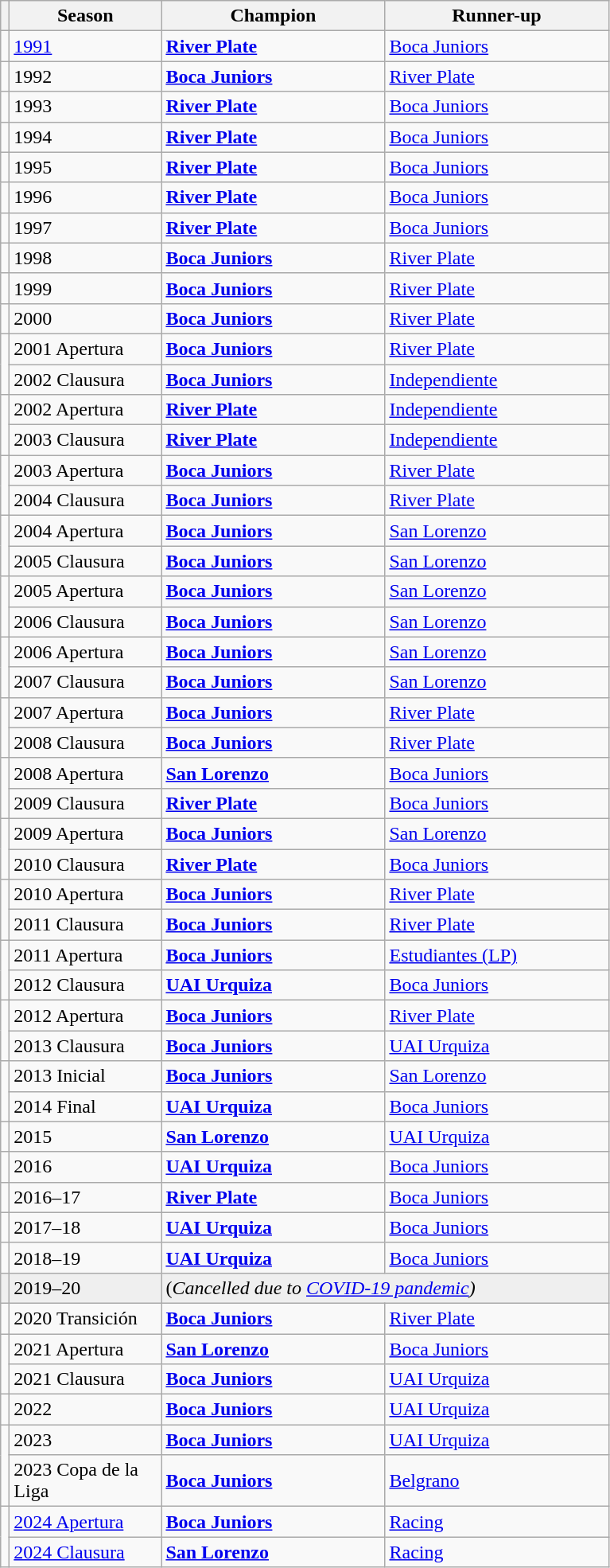<table class="sortable wikitable">
<tr>
<th width=></th>
<th width=120px>Season</th>
<th width=180px>Champion</th>
<th width=180px>Runner-up</th>
</tr>
<tr>
<td></td>
<td><a href='#'>1991</a></td>
<td><strong><a href='#'>River Plate</a> </strong> </td>
<td><a href='#'>Boca Juniors</a></td>
</tr>
<tr>
<td></td>
<td>1992</td>
<td><strong><a href='#'>Boca Juniors</a> </strong> </td>
<td><a href='#'>River Plate</a></td>
</tr>
<tr>
<td></td>
<td>1993</td>
<td><strong><a href='#'>River Plate</a> </strong> </td>
<td><a href='#'>Boca Juniors</a></td>
</tr>
<tr>
<td></td>
<td>1994</td>
<td><strong><a href='#'>River Plate</a> </strong> </td>
<td><a href='#'>Boca Juniors</a></td>
</tr>
<tr>
<td></td>
<td>1995</td>
<td><strong><a href='#'>River Plate</a> </strong> </td>
<td><a href='#'>Boca Juniors</a></td>
</tr>
<tr>
<td></td>
<td>1996</td>
<td><strong><a href='#'>River Plate</a> </strong> </td>
<td><a href='#'>Boca Juniors</a></td>
</tr>
<tr>
<td></td>
<td>1997</td>
<td><strong><a href='#'>River Plate</a> </strong> </td>
<td><a href='#'>Boca Juniors</a></td>
</tr>
<tr>
<td></td>
<td>1998</td>
<td><strong><a href='#'>Boca Juniors</a> </strong> </td>
<td><a href='#'>River Plate</a></td>
</tr>
<tr>
<td></td>
<td>1999</td>
<td><strong><a href='#'>Boca Juniors</a> </strong> </td>
<td><a href='#'>River Plate</a></td>
</tr>
<tr>
<td></td>
<td>2000</td>
<td><strong><a href='#'>Boca Juniors</a> </strong> </td>
<td><a href='#'>River Plate</a></td>
</tr>
<tr>
<td rowspan=2></td>
<td>2001 Apertura</td>
<td><strong><a href='#'>Boca Juniors</a></strong> </td>
<td><a href='#'>River Plate</a></td>
</tr>
<tr>
<td>2002 Clausura</td>
<td><strong><a href='#'>Boca Juniors</a></strong> </td>
<td><a href='#'>Independiente</a></td>
</tr>
<tr>
<td rowspan=2></td>
<td>2002 Apertura</td>
<td><strong><a href='#'>River Plate</a></strong> </td>
<td><a href='#'>Independiente</a></td>
</tr>
<tr>
<td>2003 Clausura</td>
<td><strong><a href='#'>River Plate</a></strong> </td>
<td><a href='#'>Independiente</a></td>
</tr>
<tr>
<td rowspan=2></td>
<td>2003 Apertura</td>
<td><strong><a href='#'>Boca Juniors</a></strong> </td>
<td><a href='#'>River Plate</a></td>
</tr>
<tr>
<td>2004 Clausura</td>
<td><strong><a href='#'>Boca Juniors</a></strong> </td>
<td><a href='#'>River Plate</a></td>
</tr>
<tr>
<td rowspan=2></td>
<td>2004 Apertura</td>
<td><strong><a href='#'>Boca Juniors</a></strong> </td>
<td><a href='#'>San Lorenzo</a></td>
</tr>
<tr>
<td>2005 Clausura</td>
<td><strong><a href='#'>Boca Juniors</a></strong> </td>
<td><a href='#'>San Lorenzo</a></td>
</tr>
<tr>
<td rowspan=2></td>
<td>2005 Apertura</td>
<td><strong><a href='#'>Boca Juniors</a></strong> </td>
<td><a href='#'>San Lorenzo</a></td>
</tr>
<tr>
<td>2006 Clausura</td>
<td><strong><a href='#'>Boca Juniors</a></strong> </td>
<td><a href='#'>San Lorenzo</a></td>
</tr>
<tr>
<td rowspan=2></td>
<td>2006 Apertura</td>
<td><strong><a href='#'>Boca Juniors</a></strong> </td>
<td><a href='#'>San Lorenzo</a></td>
</tr>
<tr>
<td>2007 Clausura</td>
<td><strong><a href='#'>Boca Juniors</a></strong> </td>
<td><a href='#'>San Lorenzo</a></td>
</tr>
<tr>
<td rowspan=2></td>
<td>2007 Apertura</td>
<td><strong><a href='#'>Boca Juniors</a></strong> </td>
<td><a href='#'>River Plate</a></td>
</tr>
<tr>
<td>2008 Clausura</td>
<td><strong><a href='#'>Boca Juniors</a></strong> </td>
<td><a href='#'>River Plate</a></td>
</tr>
<tr>
<td rowspan=2></td>
<td>2008 Apertura</td>
<td><strong><a href='#'>San Lorenzo</a></strong> </td>
<td><a href='#'>Boca Juniors</a></td>
</tr>
<tr>
<td>2009 Clausura</td>
<td><strong><a href='#'>River Plate</a></strong> </td>
<td><a href='#'>Boca Juniors</a></td>
</tr>
<tr>
<td rowspan=2></td>
<td>2009 Apertura</td>
<td><strong><a href='#'>Boca Juniors</a></strong> </td>
<td><a href='#'>San Lorenzo</a></td>
</tr>
<tr>
<td>2010 Clausura</td>
<td><strong><a href='#'>River Plate</a></strong> </td>
<td><a href='#'>Boca Juniors</a></td>
</tr>
<tr>
<td rowspan=2></td>
<td>2010 Apertura</td>
<td><strong><a href='#'>Boca Juniors</a></strong> </td>
<td><a href='#'>River Plate</a></td>
</tr>
<tr>
<td>2011 Clausura</td>
<td><strong><a href='#'>Boca Juniors</a></strong> </td>
<td><a href='#'>River Plate</a></td>
</tr>
<tr>
<td rowspan=2></td>
<td>2011 Apertura</td>
<td><strong><a href='#'>Boca Juniors</a></strong> </td>
<td><a href='#'>Estudiantes (LP)</a></td>
</tr>
<tr>
<td>2012 Clausura</td>
<td><strong><a href='#'>UAI Urquiza</a></strong> </td>
<td><a href='#'>Boca Juniors</a></td>
</tr>
<tr>
<td rowspan=2></td>
<td>2012 Apertura</td>
<td><strong><a href='#'>Boca Juniors</a></strong> </td>
<td><a href='#'>River Plate</a></td>
</tr>
<tr>
<td>2013 Clausura</td>
<td><strong><a href='#'>Boca Juniors</a></strong> </td>
<td><a href='#'>UAI Urquiza</a></td>
</tr>
<tr>
<td rowspan=2></td>
<td>2013 Inicial</td>
<td><strong><a href='#'>Boca Juniors</a></strong>  </td>
<td><a href='#'>San Lorenzo</a></td>
</tr>
<tr>
<td>2014 Final</td>
<td><strong><a href='#'>UAI Urquiza</a></strong> </td>
<td><a href='#'>Boca Juniors</a></td>
</tr>
<tr>
<td></td>
<td>2015</td>
<td><strong><a href='#'>San Lorenzo</a></strong> </td>
<td><a href='#'>UAI Urquiza</a></td>
</tr>
<tr>
<td></td>
<td>2016</td>
<td><strong><a href='#'>UAI Urquiza</a></strong> </td>
<td><a href='#'>Boca Juniors</a></td>
</tr>
<tr>
<td></td>
<td>2016–17</td>
<td><strong><a href='#'>River Plate</a></strong> </td>
<td><a href='#'>Boca Juniors</a></td>
</tr>
<tr>
<td></td>
<td>2017–18</td>
<td><strong><a href='#'>UAI Urquiza</a></strong> </td>
<td><a href='#'>Boca Juniors</a></td>
</tr>
<tr>
<td></td>
<td>2018–19</td>
<td><strong><a href='#'>UAI Urquiza</a></strong> </td>
<td><a href='#'>Boca Juniors</a></td>
</tr>
<tr bgcolor=#efefef>
<td></td>
<td>2019–20</td>
<td colspan=2 style="background:#efefef">(<em>Cancelled due to <a href='#'>COVID-19 pandemic</a>)</em></td>
</tr>
<tr>
<td></td>
<td>2020 Transición</td>
<td><strong><a href='#'>Boca Juniors</a></strong> </td>
<td><a href='#'>River Plate</a></td>
</tr>
<tr>
<td rowspan=2></td>
<td>2021 Apertura</td>
<td><strong><a href='#'>San Lorenzo</a></strong> </td>
<td><a href='#'>Boca Juniors</a></td>
</tr>
<tr>
<td>2021 Clausura</td>
<td><strong><a href='#'>Boca Juniors</a></strong> </td>
<td><a href='#'>UAI Urquiza</a></td>
</tr>
<tr>
<td></td>
<td>2022</td>
<td><strong><a href='#'>Boca Juniors</a></strong> </td>
<td><a href='#'>UAI Urquiza</a></td>
</tr>
<tr>
<td rowspan=2></td>
<td>2023</td>
<td><strong><a href='#'>Boca Juniors</a></strong> </td>
<td><a href='#'>UAI Urquiza</a></td>
</tr>
<tr>
<td>2023 Copa de la Liga</td>
<td><strong><a href='#'>Boca Juniors</a></strong> </td>
<td><a href='#'>Belgrano</a></td>
</tr>
<tr>
<td rowspan=2></td>
<td><a href='#'>2024 Apertura</a></td>
<td><strong><a href='#'>Boca Juniors</a></strong> </td>
<td><a href='#'>Racing</a></td>
</tr>
<tr>
<td><a href='#'>2024 Clausura</a></td>
<td><strong><a href='#'>San Lorenzo</a></strong> </td>
<td><a href='#'>Racing</a></td>
</tr>
</table>
